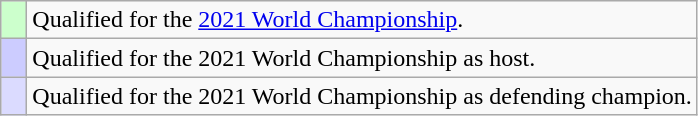<table class="wikitable">
<tr>
<td style="width: 10px; background: #CCFFCC;"></td>
<td>Qualified for the <a href='#'>2021 World Championship</a>.</td>
</tr>
<tr>
<td style="width: 10px; background: #CCCCFF;"></td>
<td>Qualified for the 2021 World Championship as host.</td>
</tr>
<tr>
<td style="width: 10px; background: #DBDBFF;"></td>
<td>Qualified for the 2021 World Championship as defending champion.</td>
</tr>
</table>
